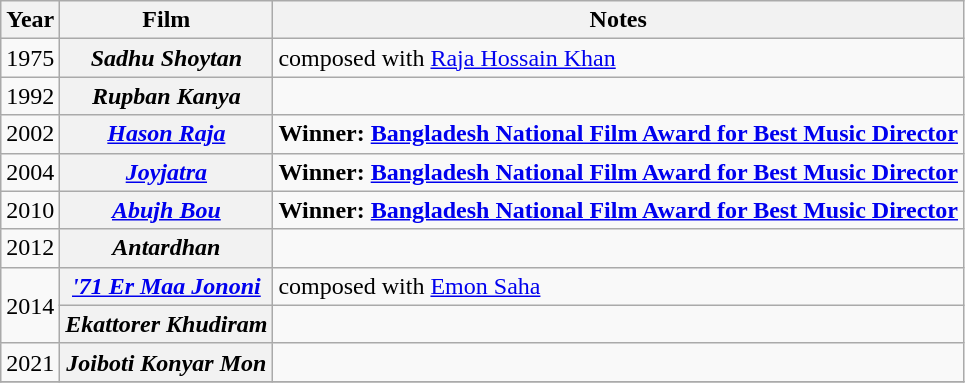<table class="wikitable sortable">
<tr>
<th>Year</th>
<th>Film</th>
<th>Notes</th>
</tr>
<tr>
<td>1975</td>
<th><em>Sadhu Shoytan</em></th>
<td>composed with <a href='#'>Raja Hossain Khan</a></td>
</tr>
<tr>
<td>1992</td>
<th><em>Rupban Kanya</em></th>
<td></td>
</tr>
<tr>
<td>2002</td>
<th><em><a href='#'>Hason Raja</a></em></th>
<td><strong>Winner: <a href='#'>Bangladesh National Film Award for Best Music Director</a></strong> </td>
</tr>
<tr>
<td>2004</td>
<th><em><a href='#'>Joyjatra</a></em></th>
<td><strong>Winner: <a href='#'>Bangladesh National Film Award for Best Music Director</a></strong> </td>
</tr>
<tr>
<td>2010</td>
<th><em><a href='#'>Abujh Bou</a></em></th>
<td><strong>Winner: <a href='#'>Bangladesh National Film Award for Best Music Director</a></strong></td>
</tr>
<tr>
<td>2012</td>
<th><em>Antardhan</em></th>
<td></td>
</tr>
<tr>
<td rowspan=2>2014</td>
<th><em><a href='#'>'71 Er Maa Jononi</a></em></th>
<td>composed with <a href='#'>Emon Saha</a></td>
</tr>
<tr>
<th><em>Ekattorer Khudiram</em></th>
<td></td>
</tr>
<tr>
<td>2021</td>
<th><em>Joiboti Konyar Mon</em></th>
<td></td>
</tr>
<tr>
</tr>
</table>
